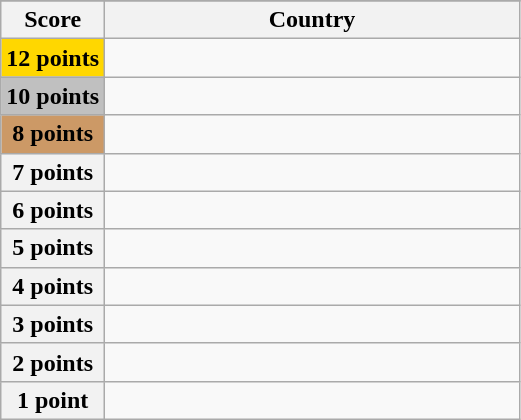<table class="wikitable">
<tr>
</tr>
<tr>
<th scope="col" width="20%">Score</th>
<th scope="col">Country</th>
</tr>
<tr>
<th scope="row" style="background:gold">12 points</th>
<td></td>
</tr>
<tr>
<th scope="row" style="background:silver">10 points</th>
<td></td>
</tr>
<tr>
<th scope="row" style="background:#CC9966">8 points</th>
<td></td>
</tr>
<tr>
<th scope="row">7 points</th>
<td></td>
</tr>
<tr>
<th scope="row">6 points</th>
<td></td>
</tr>
<tr>
<th scope="row">5 points</th>
<td></td>
</tr>
<tr>
<th scope="row">4 points</th>
<td></td>
</tr>
<tr>
<th scope="row">3 points</th>
<td></td>
</tr>
<tr>
<th scope="row">2 points</th>
<td></td>
</tr>
<tr>
<th scope="row">1 point</th>
<td></td>
</tr>
</table>
